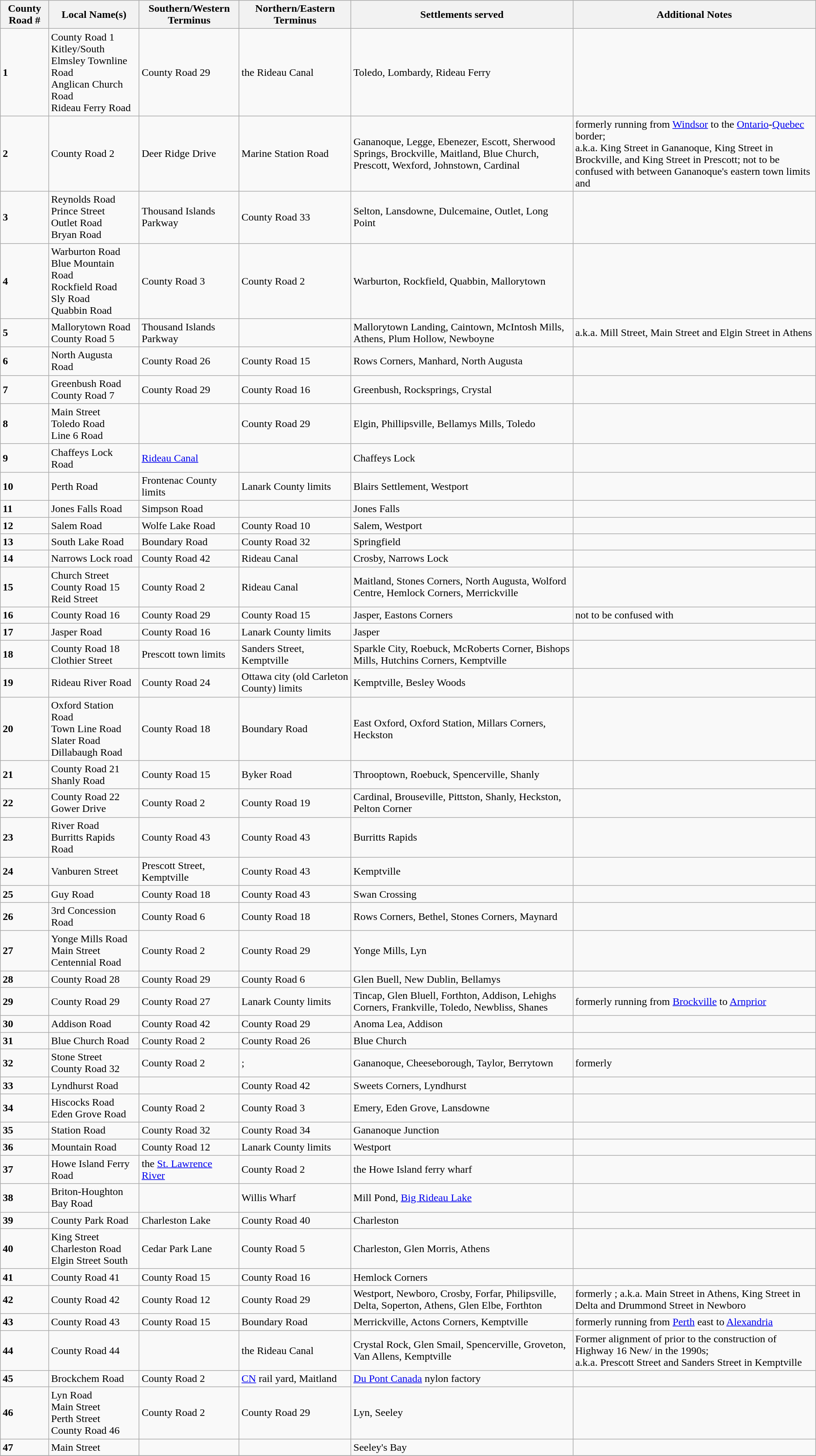<table class="wikitable">
<tr>
<th>County Road #</th>
<th>Local Name(s)</th>
<th>Southern/Western Terminus</th>
<th>Northern/Eastern Terminus</th>
<th>Settlements served</th>
<th>Additional Notes</th>
</tr>
<tr>
<td><strong>1</strong></td>
<td>County Road 1<br>Kitley/South Elmsley Townline Road<br>Anglican Church Road<br>Rideau Ferry Road</td>
<td>County Road 29</td>
<td>the Rideau Canal</td>
<td>Toledo, Lombardy, Rideau Ferry</td>
<td></td>
</tr>
<tr>
<td><strong>2</strong></td>
<td>County Road 2</td>
<td>Deer Ridge Drive</td>
<td>Marine Station Road</td>
<td>Gananoque, Legge, Ebenezer, Escott, Sherwood Springs, Brockville, Maitland, Blue Church, Prescott, Wexford, Johnstown, Cardinal</td>
<td>formerly  running from <a href='#'>Windsor</a> to the <a href='#'>Ontario</a>-<a href='#'>Quebec</a> border;<br>a.k.a. King Street in Gananoque, King Street in Brockville, and King Street in Prescott; not to be confused with  between Gananoque's eastern town limits and </td>
</tr>
<tr>
<td><strong>3</strong></td>
<td>Reynolds Road<br>Prince Street<br>Outlet Road<br>Bryan Road</td>
<td>Thousand Islands Parkway</td>
<td>County Road 33</td>
<td>Selton, Lansdowne, Dulcemaine, Outlet, Long Point</td>
<td></td>
</tr>
<tr>
<td><strong>4</strong></td>
<td>Warburton Road<br>Blue Mountain Road<br>Rockfield Road<br>Sly Road<br>Quabbin Road</td>
<td>County Road 3</td>
<td>County Road 2</td>
<td>Warburton, Rockfield, Quabbin, Mallorytown</td>
<td></td>
</tr>
<tr>
<td><strong>5</strong></td>
<td>Mallorytown Road<br>County Road 5</td>
<td>Thousand Islands Parkway</td>
<td></td>
<td>Mallorytown Landing, Caintown, McIntosh Mills, Athens, Plum Hollow, Newboyne</td>
<td>a.k.a. Mill Street, Main Street and Elgin Street in Athens</td>
</tr>
<tr>
<td><strong>6</strong></td>
<td>North Augusta Road</td>
<td>County Road 26</td>
<td>County Road 15</td>
<td>Rows Corners, Manhard, North Augusta</td>
<td></td>
</tr>
<tr>
<td><strong>7</strong></td>
<td>Greenbush Road<br>County Road 7</td>
<td>County Road 29</td>
<td>County Road 16</td>
<td>Greenbush, Rocksprings, Crystal</td>
<td></td>
</tr>
<tr>
<td><strong>8</strong></td>
<td>Main Street<br>Toledo Road<br>Line 6 Road</td>
<td></td>
<td>County Road 29</td>
<td>Elgin, Phillipsville, Bellamys Mills, Toledo</td>
<td></td>
</tr>
<tr>
<td><strong>9</strong></td>
<td>Chaffeys Lock Road</td>
<td><a href='#'>Rideau Canal</a></td>
<td></td>
<td>Chaffeys Lock</td>
<td></td>
</tr>
<tr>
<td><strong>10</strong></td>
<td>Perth Road</td>
<td>Frontenac County limits</td>
<td>Lanark County limits</td>
<td>Blairs Settlement,  Westport</td>
<td></td>
</tr>
<tr>
<td><strong>11</strong></td>
<td>Jones Falls Road</td>
<td>Simpson Road</td>
<td></td>
<td>Jones Falls</td>
<td></td>
</tr>
<tr>
<td><strong>12</strong></td>
<td>Salem Road</td>
<td>Wolfe Lake Road</td>
<td>County Road 10</td>
<td>Salem, Westport</td>
<td></td>
</tr>
<tr>
<td><strong>13</strong></td>
<td>South Lake Road</td>
<td>Boundary Road</td>
<td>County Road 32</td>
<td>Springfield</td>
<td></td>
</tr>
<tr>
<td><strong>14</strong></td>
<td>Narrows Lock road</td>
<td>County Road 42</td>
<td>Rideau Canal</td>
<td>Crosby, Narrows Lock</td>
<td></td>
</tr>
<tr>
<td><strong>15</strong></td>
<td>Church Street<br>County Road 15<br>Reid Street</td>
<td>County Road 2</td>
<td>Rideau Canal</td>
<td>Maitland, Stones Corners, North Augusta, Wolford Centre, Hemlock Corners, Merrickville</td>
<td></td>
</tr>
<tr>
<td><strong>16</strong></td>
<td>County Road 16</td>
<td>County Road 29</td>
<td>County Road 15</td>
<td>Jasper, Eastons Corners</td>
<td>not to be confused with </td>
</tr>
<tr>
<td><strong>17</strong></td>
<td>Jasper Road</td>
<td>County Road 16</td>
<td>Lanark County limits</td>
<td>Jasper</td>
<td></td>
</tr>
<tr>
<td><strong>18</strong></td>
<td>County Road 18<br>Clothier Street</td>
<td>Prescott town limits</td>
<td>Sanders Street, Kemptville</td>
<td>Sparkle City, Roebuck, McRoberts Corner, Bishops Mills, Hutchins Corners, Kemptville</td>
<td></td>
</tr>
<tr>
<td><strong>19</strong></td>
<td>Rideau River Road</td>
<td>County Road 24</td>
<td>Ottawa city (old Carleton County) limits</td>
<td>Kemptville, Besley Woods</td>
<td></td>
</tr>
<tr>
<td><strong>20</strong></td>
<td>Oxford Station Road<br>Town Line Road<br>Slater Road<br>Dillabaugh Road</td>
<td>County Road 18</td>
<td>Boundary Road</td>
<td>East Oxford, Oxford Station, Millars Corners, Heckston</td>
<td></td>
</tr>
<tr>
<td><strong>21</strong></td>
<td>County Road 21<br>Shanly Road</td>
<td>County Road 15</td>
<td>Byker Road</td>
<td>Throoptown, Roebuck, Spencerville, Shanly</td>
<td></td>
</tr>
<tr>
<td><strong>22</strong></td>
<td>County Road 22<br>Gower Drive</td>
<td>County Road 2</td>
<td>County Road 19</td>
<td>Cardinal, Brouseville, Pittston, Shanly, Heckston, Pelton Corner</td>
<td></td>
</tr>
<tr>
<td><strong>23</strong></td>
<td>River Road<br>Burritts Rapids Road</td>
<td>County Road 43</td>
<td>County Road 43</td>
<td>Burritts Rapids</td>
<td></td>
</tr>
<tr>
<td><strong>24</strong></td>
<td>Vanburen Street</td>
<td>Prescott Street, Kemptville</td>
<td>County Road 43</td>
<td>Kemptville</td>
<td></td>
</tr>
<tr>
<td><strong>25</strong></td>
<td>Guy Road</td>
<td>County Road 18</td>
<td>County Road 43</td>
<td>Swan Crossing</td>
<td></td>
</tr>
<tr>
<td><strong>26</strong></td>
<td>3rd Concession Road</td>
<td>County Road 6</td>
<td>County Road 18</td>
<td>Rows Corners, Bethel, Stones Corners, Maynard</td>
<td></td>
</tr>
<tr>
<td><strong>27</strong></td>
<td>Yonge Mills Road<br>Main Street<br>Centennial Road</td>
<td>County Road 2</td>
<td>County Road 29</td>
<td>Yonge Mills, Lyn</td>
<td></td>
</tr>
<tr>
<td><strong>28</strong></td>
<td>County Road 28</td>
<td>County Road 29</td>
<td>County Road 6</td>
<td>Glen Buell, New Dublin, Bellamys</td>
<td></td>
</tr>
<tr>
<td><strong>29</strong></td>
<td>County Road 29</td>
<td>County Road 27</td>
<td>Lanark County limits</td>
<td>Tincap, Glen Bluell, Forthton, Addison, Lehighs Corners, Frankville, Toledo, Newbliss, Shanes</td>
<td>formerly  running from <a href='#'>Brockville</a> to <a href='#'>Arnprior</a></td>
</tr>
<tr>
<td><strong>30</strong></td>
<td>Addison Road</td>
<td>County Road 42</td>
<td>County Road 29</td>
<td>Anoma Lea, Addison</td>
<td></td>
</tr>
<tr>
<td><strong>31</strong></td>
<td>Blue Church Road</td>
<td>County Road 2</td>
<td>County Road 26</td>
<td>Blue Church</td>
<td></td>
</tr>
<tr>
<td><strong>32</strong></td>
<td>Stone Street<br>County Road 32</td>
<td>County Road 2</td>
<td>;</td>
<td>Gananoque, Cheeseborough, Taylor, Berrytown</td>
<td>formerly </td>
</tr>
<tr>
<td><strong>33</strong></td>
<td>Lyndhurst Road</td>
<td></td>
<td>County Road 42</td>
<td>Sweets Corners, Lyndhurst</td>
<td></td>
</tr>
<tr>
<td><strong>34</strong></td>
<td>Hiscocks Road<br>Eden Grove Road</td>
<td>County Road 2</td>
<td>County Road 3</td>
<td>Emery, Eden Grove, Lansdowne</td>
<td></td>
</tr>
<tr>
<td><strong>35</strong></td>
<td>Station Road</td>
<td>County Road 32</td>
<td>County Road 34</td>
<td>Gananoque Junction</td>
<td></td>
</tr>
<tr>
<td><strong>36</strong></td>
<td>Mountain Road</td>
<td>County Road 12</td>
<td>Lanark County limits</td>
<td>Westport</td>
<td></td>
</tr>
<tr>
<td><strong>37</strong></td>
<td>Howe Island Ferry Road</td>
<td>the <a href='#'>St. Lawrence River</a></td>
<td>County Road 2</td>
<td>the Howe Island ferry wharf</td>
<td></td>
</tr>
<tr>
<td><strong>38</strong></td>
<td>Briton-Houghton Bay Road</td>
<td></td>
<td>Willis Wharf</td>
<td>Mill Pond, <a href='#'>Big Rideau Lake</a></td>
<td></td>
</tr>
<tr>
<td><strong>39</strong></td>
<td>County Park Road</td>
<td>Charleston Lake</td>
<td>County Road 40</td>
<td>Charleston</td>
<td></td>
</tr>
<tr>
<td><strong>40</strong></td>
<td>King Street<br>Charleston Road<br>Elgin Street South</td>
<td>Cedar Park Lane</td>
<td>County Road 5</td>
<td>Charleston, Glen Morris, Athens</td>
<td></td>
</tr>
<tr>
<td><strong>41</strong></td>
<td>County Road 41</td>
<td>County Road 15</td>
<td>County Road 16</td>
<td>Hemlock Corners</td>
<td></td>
</tr>
<tr>
<td><strong>42</strong></td>
<td>County Road 42</td>
<td>County Road 12</td>
<td>County Road 29</td>
<td>Westport, Newboro, Crosby, Forfar, Philipsville, Delta, Soperton, Athens, Glen Elbe, Forthton</td>
<td>formerly ; a.k.a. Main Street in Athens, King Street in Delta and Drummond Street in Newboro</td>
</tr>
<tr>
<td><strong>43</strong></td>
<td>County Road 43</td>
<td>County Road 15</td>
<td>Boundary Road</td>
<td>Merrickville, Actons Corners, Kemptville</td>
<td>formerly  running from <a href='#'>Perth</a> east to <a href='#'>Alexandria</a></td>
</tr>
<tr>
<td><strong>44</strong></td>
<td>County Road 44</td>
<td></td>
<td>the Rideau Canal</td>
<td>Crystal Rock, Glen Smail, Spencerville, Groveton, Van Allens, Kemptville</td>
<td>Former alignment of  prior to the construction of Highway 16 New/ in the 1990s;<br>a.k.a. Prescott Street and Sanders Street in Kemptville</td>
</tr>
<tr>
<td><strong>45</strong></td>
<td>Brockchem Road</td>
<td>County Road 2</td>
<td><a href='#'>CN</a> rail yard, Maitland</td>
<td><a href='#'>Du Pont Canada</a> nylon factory</td>
<td></td>
</tr>
<tr>
<td><strong>46</strong></td>
<td>Lyn Road<br>Main Street<br>Perth Street<br>County Road 46</td>
<td>County Road 2</td>
<td>County Road 29</td>
<td>Lyn, Seeley</td>
<td></td>
</tr>
<tr>
<td><strong>47</strong></td>
<td>Main Street</td>
<td></td>
<td></td>
<td>Seeley's Bay</td>
<td></td>
</tr>
<tr>
</tr>
</table>
